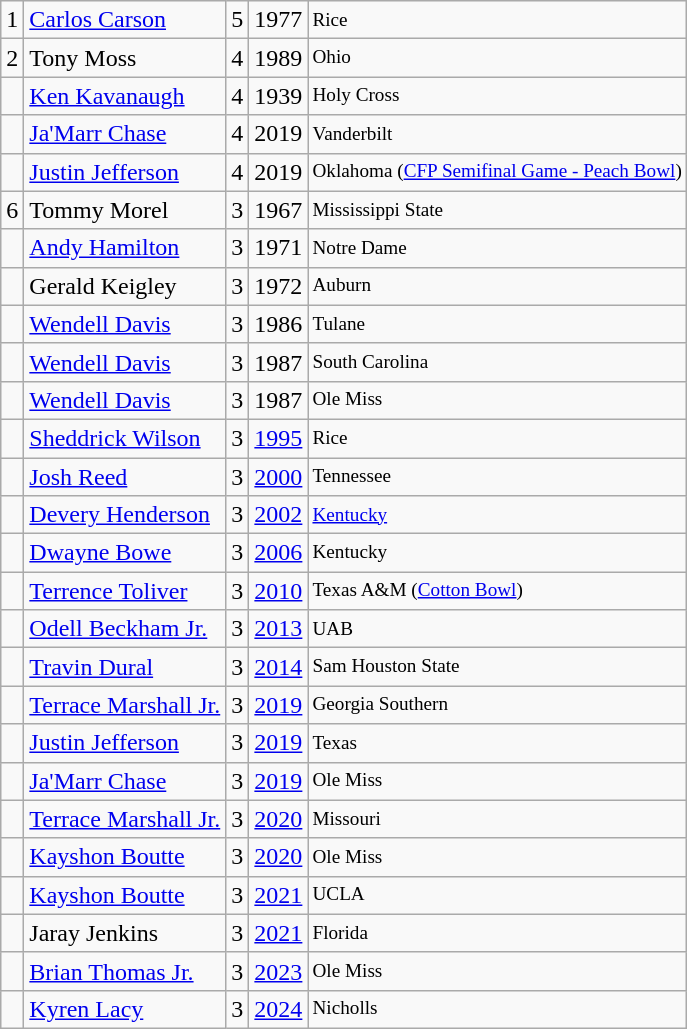<table class="wikitable">
<tr>
<td>1</td>
<td><a href='#'>Carlos Carson</a></td>
<td>5</td>
<td>1977</td>
<td style="font-size:80%;">Rice</td>
</tr>
<tr>
<td>2</td>
<td>Tony Moss</td>
<td>4</td>
<td>1989</td>
<td style="font-size:80%;">Ohio</td>
</tr>
<tr>
<td></td>
<td><a href='#'>Ken Kavanaugh</a></td>
<td>4</td>
<td>1939</td>
<td style="font-size:80%;">Holy Cross</td>
</tr>
<tr>
<td></td>
<td><a href='#'>Ja'Marr Chase</a></td>
<td>4</td>
<td>2019</td>
<td style="font-size:80%;">Vanderbilt</td>
</tr>
<tr>
<td></td>
<td><a href='#'>Justin Jefferson</a></td>
<td>4</td>
<td>2019</td>
<td style="font-size:80%;">Oklahoma (<a href='#'>CFP Semifinal Game - Peach Bowl</a>)</td>
</tr>
<tr>
<td>6</td>
<td>Tommy Morel</td>
<td>3</td>
<td>1967</td>
<td style="font-size:80%;">Mississippi State</td>
</tr>
<tr>
<td></td>
<td><a href='#'>Andy Hamilton</a></td>
<td>3</td>
<td>1971</td>
<td style="font-size:80%;">Notre Dame</td>
</tr>
<tr>
<td></td>
<td>Gerald Keigley</td>
<td>3</td>
<td>1972</td>
<td style="font-size:80%;">Auburn</td>
</tr>
<tr>
<td></td>
<td><a href='#'>Wendell Davis</a></td>
<td>3</td>
<td>1986</td>
<td style="font-size:80%;">Tulane</td>
</tr>
<tr>
<td></td>
<td><a href='#'>Wendell Davis</a></td>
<td>3</td>
<td>1987</td>
<td style="font-size:80%;">South Carolina</td>
</tr>
<tr>
<td></td>
<td><a href='#'>Wendell Davis</a></td>
<td>3</td>
<td>1987</td>
<td style="font-size:80%;">Ole Miss</td>
</tr>
<tr>
<td></td>
<td><a href='#'>Sheddrick Wilson</a></td>
<td>3</td>
<td><a href='#'>1995</a></td>
<td style="font-size:80%;">Rice</td>
</tr>
<tr>
<td></td>
<td><a href='#'>Josh Reed</a></td>
<td>3</td>
<td><a href='#'>2000</a></td>
<td style="font-size:80%;">Tennessee</td>
</tr>
<tr>
<td></td>
<td><a href='#'>Devery Henderson</a></td>
<td>3</td>
<td><a href='#'>2002</a></td>
<td style="font-size:80%;"><a href='#'>Kentucky</a></td>
</tr>
<tr>
<td></td>
<td><a href='#'>Dwayne Bowe</a></td>
<td>3</td>
<td><a href='#'>2006</a></td>
<td style="font-size:80%;">Kentucky</td>
</tr>
<tr>
<td></td>
<td><a href='#'>Terrence Toliver</a></td>
<td>3</td>
<td><a href='#'>2010</a></td>
<td style="font-size:80%;">Texas A&M (<a href='#'>Cotton Bowl</a>)</td>
</tr>
<tr>
<td></td>
<td><a href='#'>Odell Beckham Jr.</a></td>
<td>3</td>
<td><a href='#'>2013</a></td>
<td style="font-size:80%;">UAB</td>
</tr>
<tr>
<td></td>
<td><a href='#'>Travin Dural</a></td>
<td>3</td>
<td><a href='#'>2014</a></td>
<td style="font-size:80%;">Sam Houston State</td>
</tr>
<tr>
<td></td>
<td><a href='#'>Terrace Marshall Jr.</a></td>
<td>3</td>
<td><a href='#'>2019</a></td>
<td style="font-size:80%;">Georgia Southern</td>
</tr>
<tr>
<td></td>
<td><a href='#'>Justin Jefferson</a></td>
<td>3</td>
<td><a href='#'>2019</a></td>
<td style="font-size:80%;">Texas</td>
</tr>
<tr>
<td></td>
<td><a href='#'>Ja'Marr Chase</a></td>
<td>3</td>
<td><a href='#'>2019</a></td>
<td style="font-size:80%;">Ole Miss</td>
</tr>
<tr>
<td></td>
<td><a href='#'>Terrace Marshall Jr.</a></td>
<td>3</td>
<td><a href='#'>2020</a></td>
<td style="font-size:80%;">Missouri</td>
</tr>
<tr>
<td></td>
<td><a href='#'>Kayshon Boutte</a></td>
<td>3</td>
<td><a href='#'>2020</a></td>
<td style="font-size:80%;">Ole Miss</td>
</tr>
<tr>
<td></td>
<td><a href='#'>Kayshon Boutte</a></td>
<td>3</td>
<td><a href='#'>2021</a></td>
<td style="font-size:80%;">UCLA</td>
</tr>
<tr>
<td></td>
<td>Jaray Jenkins</td>
<td>3</td>
<td><a href='#'>2021</a></td>
<td style="font-size:80%;">Florida</td>
</tr>
<tr>
<td></td>
<td><a href='#'>Brian Thomas Jr.</a></td>
<td>3</td>
<td><a href='#'>2023</a></td>
<td style="font-size:80%;">Ole Miss</td>
</tr>
<tr>
<td></td>
<td><a href='#'>Kyren Lacy</a></td>
<td>3</td>
<td><a href='#'>2024</a></td>
<td style="font-size:80%;">Nicholls</td>
</tr>
</table>
